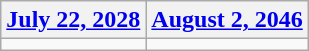<table class=wikitable>
<tr>
<th><a href='#'>July 22, 2028</a></th>
<th><a href='#'>August 2, 2046</a></th>
</tr>
<tr>
<td></td>
<td></td>
</tr>
</table>
